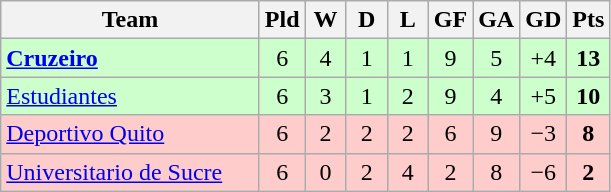<table class="wikitable" style="text-align: center;">
<tr>
<th width="165">Team</th>
<th width="20">Pld</th>
<th width="20">W</th>
<th width="20">D</th>
<th width="20">L</th>
<th width="20">GF</th>
<th width="20">GA</th>
<th width="20">GD</th>
<th width="20">Pts</th>
</tr>
<tr bgcolor=CCFFCC>
<td align=left> <strong><a href='#'>Cruzeiro</a></strong></td>
<td>6</td>
<td>4</td>
<td>1</td>
<td>1</td>
<td>9</td>
<td>5</td>
<td>+4</td>
<td><strong>13</strong></td>
</tr>
<tr bgcolor=CCFFCC>
<td align=left> <a href='#'>Estudiantes</a></td>
<td>6</td>
<td>3</td>
<td>1</td>
<td>2</td>
<td>9</td>
<td>4</td>
<td>+5</td>
<td><strong>10</strong></td>
</tr>
<tr bgcolor=FFCCCC>
<td align=left> <a href='#'>Deportivo Quito</a></td>
<td>6</td>
<td>2</td>
<td>2</td>
<td>2</td>
<td>6</td>
<td>9</td>
<td>−3</td>
<td><strong>8</strong></td>
</tr>
<tr bgcolor=FFCCCC>
<td align=left> <a href='#'>Universitario de Sucre</a></td>
<td>6</td>
<td>0</td>
<td>2</td>
<td>4</td>
<td>2</td>
<td>8</td>
<td>−6</td>
<td><strong>2</strong></td>
</tr>
</table>
